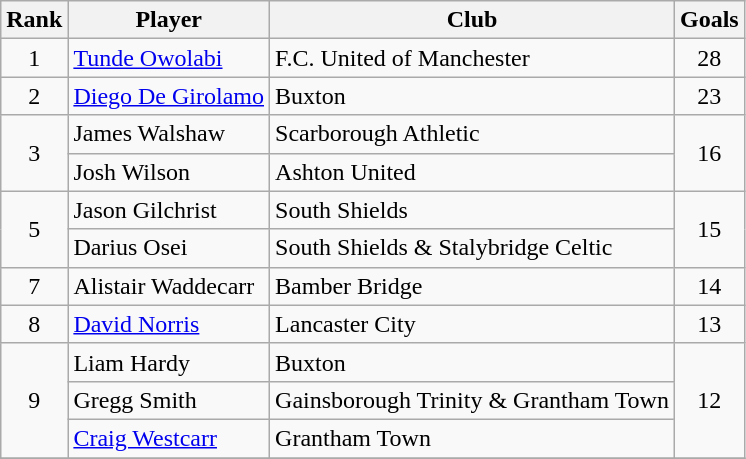<table class="wikitable" style="text-align:center">
<tr>
<th>Rank</th>
<th>Player</th>
<th>Club</th>
<th>Goals</th>
</tr>
<tr>
<td rowspan="1">1</td>
<td align="left"> <a href='#'>Tunde Owolabi</a></td>
<td align="left">F.C. United of Manchester</td>
<td rowspan="1">28</td>
</tr>
<tr>
<td rowspan="1">2</td>
<td align="left"> <a href='#'>Diego De Girolamo</a></td>
<td align="left">Buxton</td>
<td rowspan="1">23</td>
</tr>
<tr>
<td rowspan="2">3</td>
<td align="left"> James Walshaw</td>
<td align="left">Scarborough Athletic</td>
<td rowspan="2">16</td>
</tr>
<tr>
<td align="left"> Josh Wilson</td>
<td align="left">Ashton United</td>
</tr>
<tr>
<td rowspan="2">5</td>
<td align="left"> Jason Gilchrist</td>
<td align="left">South Shields</td>
<td rowspan="2">15</td>
</tr>
<tr>
<td align="left"> Darius Osei</td>
<td align="left">South Shields & Stalybridge Celtic</td>
</tr>
<tr>
<td rowspan="1">7</td>
<td align="left"> Alistair Waddecarr</td>
<td align="left">Bamber Bridge</td>
<td rowspan="1">14</td>
</tr>
<tr>
<td rowspan="1">8</td>
<td align="left"> <a href='#'>David Norris</a></td>
<td align="left">Lancaster City</td>
<td rowspan="1">13</td>
</tr>
<tr>
<td rowspan="3">9</td>
<td align="left"> Liam Hardy</td>
<td align="left">Buxton</td>
<td rowspan="3">12</td>
</tr>
<tr>
<td align="left"> Gregg Smith</td>
<td align="left">Gainsborough Trinity & Grantham Town</td>
</tr>
<tr>
<td align="left"> <a href='#'>Craig Westcarr</a></td>
<td align="left">Grantham Town</td>
</tr>
<tr>
</tr>
</table>
